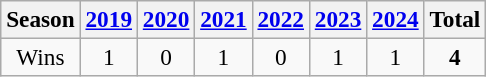<table class=wikitable style=font-size:97%>
<tr>
<th>Season</th>
<th><a href='#'>2019</a></th>
<th><a href='#'>2020</a></th>
<th><a href='#'>2021</a></th>
<th><a href='#'>2022</a></th>
<th><a href='#'>2023</a></th>
<th><a href='#'>2024</a></th>
<th>Total</th>
</tr>
<tr style="text-align:center">
<td>Wins</td>
<td>1</td>
<td>0</td>
<td>1</td>
<td>0</td>
<td>1</td>
<td>1</td>
<td><strong>4</strong></td>
</tr>
</table>
